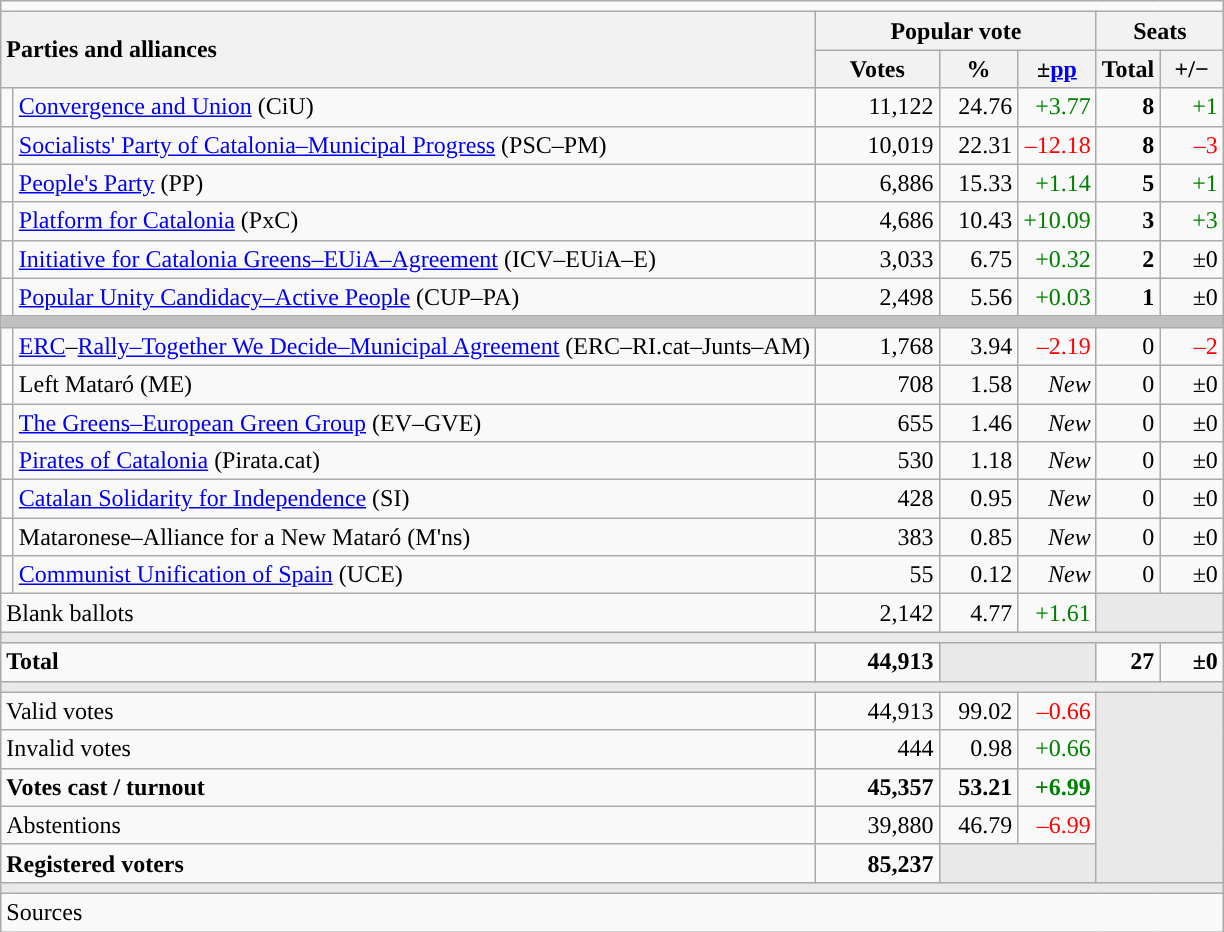<table class="wikitable" style="text-align:right;">
<tr>
<td colspan="7"></td>
</tr>
<tr>
<th style="text-align:left;" rowspan="2" colspan="2" width="525">Parties and alliances</th>
<th colspan="3">Popular vote</th>
<th colspan="2">Seats</th>
</tr>
<tr>
<th width="75">Votes</th>
<th width="45">%</th>
<th width="45">±<a href='#'>pp</a></th>
<th width="35">Total</th>
<th width="35">+/−</th>
</tr>
<tr>
<td width="1" style="color:inherit;background:"></td>
<td align="left"><a href='#'>Convergence and Union</a> (CiU)</td>
<td>11,122</td>
<td>24.76</td>
<td style="color:green;">+3.77</td>
<td><strong>8</strong></td>
<td style="color:green;">+1</td>
</tr>
<tr>
<td style="color:inherit;background:"></td>
<td align="left"><a href='#'>Socialists' Party of Catalonia–Municipal Progress</a> (PSC–PM)</td>
<td>10,019</td>
<td>22.31</td>
<td style="color:red;">–12.18</td>
<td><strong>8</strong></td>
<td style="color:red;">–3</td>
</tr>
<tr>
<td style="color:inherit;background:"></td>
<td align="left"><a href='#'>People's Party</a> (PP)</td>
<td>6,886</td>
<td>15.33</td>
<td style="color:green;">+1.14</td>
<td><strong>5</strong></td>
<td style="color:green;">+1</td>
</tr>
<tr>
<td style="color:inherit;background:"></td>
<td align="left"><a href='#'>Platform for Catalonia</a> (PxC)</td>
<td>4,686</td>
<td>10.43</td>
<td style="color:green;">+10.09</td>
<td><strong>3</strong></td>
<td style="color:green;">+3</td>
</tr>
<tr>
<td style="color:inherit;background:"></td>
<td align="left"><a href='#'>Initiative for Catalonia Greens–EUiA–Agreement</a> (ICV–EUiA–E)</td>
<td>3,033</td>
<td>6.75</td>
<td style="color:green;">+0.32</td>
<td><strong>2</strong></td>
<td>±0</td>
</tr>
<tr>
<td style="color:inherit;background:"></td>
<td align="left"><a href='#'>Popular Unity Candidacy–Active People</a> (CUP–PA)</td>
<td>2,498</td>
<td>5.56</td>
<td style="color:green;">+0.03</td>
<td><strong>1</strong></td>
<td>±0</td>
</tr>
<tr>
<td colspan="7" style="color:inherit;background:#C0C0C0"></td>
</tr>
<tr>
<td style="color:inherit;background:"></td>
<td align="left"><a href='#'>ERC</a>–<a href='#'>Rally–Together We Decide–Municipal Agreement</a> (ERC–RI.cat–Junts–AM)</td>
<td>1,768</td>
<td>3.94</td>
<td style="color:red;">–2.19</td>
<td>0</td>
<td style="color:red;">–2</td>
</tr>
<tr>
<td bgcolor="white"></td>
<td align="left">Left Mataró (ME)</td>
<td>708</td>
<td>1.58</td>
<td><em>New</em></td>
<td>0</td>
<td>±0</td>
</tr>
<tr>
<td style="color:inherit;background:"></td>
<td align="left"><a href='#'>The Greens–European Green Group</a> (EV–GVE)</td>
<td>655</td>
<td>1.46</td>
<td><em>New</em></td>
<td>0</td>
<td>±0</td>
</tr>
<tr>
<td style="color:inherit;background:"></td>
<td align="left"><a href='#'>Pirates of Catalonia</a> (Pirata.cat)</td>
<td>530</td>
<td>1.18</td>
<td><em>New</em></td>
<td>0</td>
<td>±0</td>
</tr>
<tr>
<td style="color:inherit;background:"></td>
<td align="left"><a href='#'>Catalan Solidarity for Independence</a> (SI)</td>
<td>428</td>
<td>0.95</td>
<td><em>New</em></td>
<td>0</td>
<td>±0</td>
</tr>
<tr>
<td bgcolor="white"></td>
<td align="left">Mataronese–Alliance for a New Mataró (M'ns)</td>
<td>383</td>
<td>0.85</td>
<td><em>New</em></td>
<td>0</td>
<td>±0</td>
</tr>
<tr>
<td style="color:inherit;background:"></td>
<td align="left"><a href='#'>Communist Unification of Spain</a> (UCE)</td>
<td>55</td>
<td>0.12</td>
<td><em>New</em></td>
<td>0</td>
<td>±0</td>
</tr>
<tr>
<td align="left" colspan="2">Blank ballots</td>
<td>2,142</td>
<td>4.77</td>
<td style="color:green;">+1.61</td>
<td style="color:inherit;background:#E9E9E9" colspan="2"></td>
</tr>
<tr>
<td colspan="7" style="color:inherit;background:#E9E9E9"></td>
</tr>
<tr style="font-weight:bold;">
<td align="left" colspan="2">Total</td>
<td>44,913</td>
<td bgcolor="#E9E9E9" colspan="2"></td>
<td>27</td>
<td>±0</td>
</tr>
<tr>
<td colspan="7" style="color:inherit;background:#E9E9E9"></td>
</tr>
<tr>
<td align="left" colspan="2">Valid votes</td>
<td>44,913</td>
<td>99.02</td>
<td style="color:red;">–0.66</td>
<td bgcolor="#E9E9E9" colspan="2" rowspan="5"></td>
</tr>
<tr>
<td align="left" colspan="2">Invalid votes</td>
<td>444</td>
<td>0.98</td>
<td style="color:green;">+0.66</td>
</tr>
<tr style="font-weight:bold;">
<td align="left" colspan="2">Votes cast / turnout</td>
<td>45,357</td>
<td>53.21</td>
<td style="color:green;">+6.99</td>
</tr>
<tr>
<td align="left" colspan="2">Abstentions</td>
<td>39,880</td>
<td>46.79</td>
<td style="color:red;">–6.99</td>
</tr>
<tr style="font-weight:bold;">
<td align="left" colspan="2">Registered voters</td>
<td>85,237</td>
<td bgcolor="#E9E9E9" colspan="2"></td>
</tr>
<tr>
<td colspan="7" style="color:inherit;background:#E9E9E9"></td>
</tr>
<tr>
<td align="left" colspan="7">Sources</td>
</tr>
</table>
